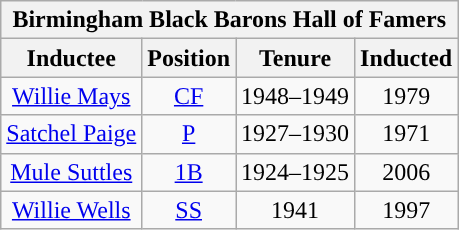<table class="wikitable" style="text-align:center">
<tr>
<th colspan=4>Birmingham Black Barons Hall of Famers</th>
</tr>
<tr>
<th>Inductee</th>
<th>Position</th>
<th>Tenure</th>
<th>Inducted</th>
</tr>
<tr>
<td><a href='#'>Willie Mays</a></td>
<td><a href='#'>CF</a></td>
<td>1948–1949</td>
<td>1979</td>
</tr>
<tr>
<td><a href='#'>Satchel Paige</a></td>
<td><a href='#'>P</a></td>
<td>1927–1930</td>
<td>1971</td>
</tr>
<tr>
<td><a href='#'>Mule Suttles</a></td>
<td><a href='#'>1B</a></td>
<td>1924–1925</td>
<td>2006</td>
</tr>
<tr>
<td><a href='#'>Willie Wells</a></td>
<td><a href='#'>SS</a></td>
<td>1941</td>
<td>1997</td>
</tr>
</table>
